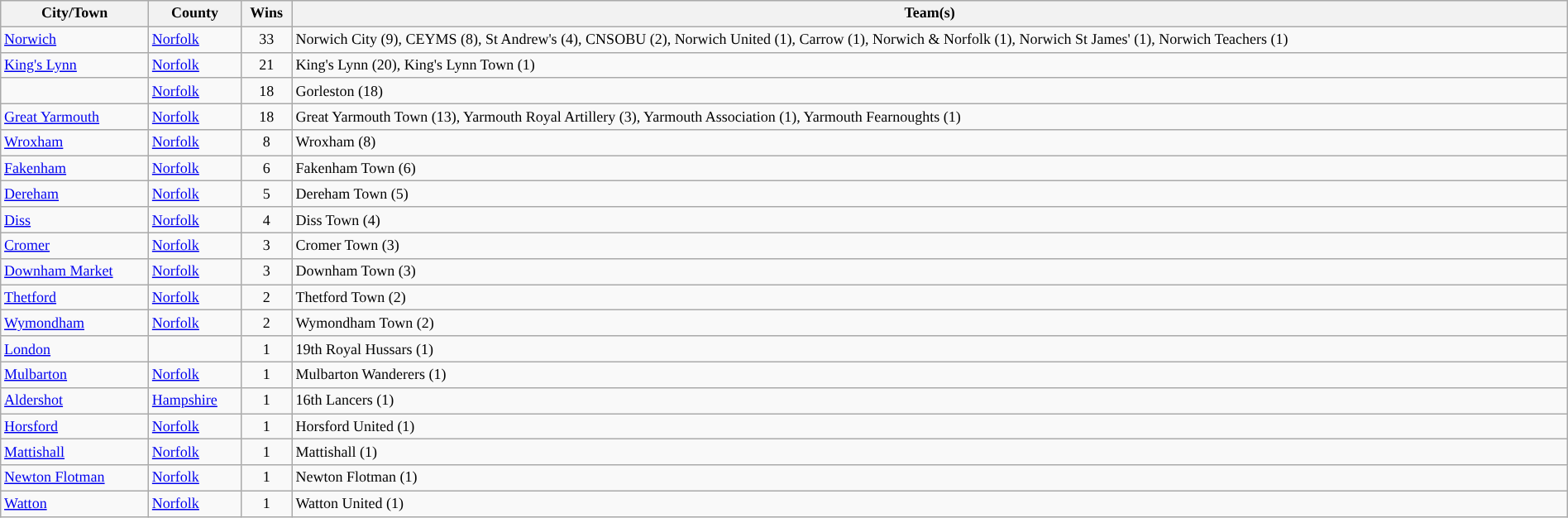<table class="wikitable sortable" style="text-align: center; width: 100%; font-size: 12px">
<tr>
<th>City/Town</th>
<th>County</th>
<th>Wins</th>
<th>Team(s)</th>
</tr>
<tr>
<td style="text-align: left"><a href='#'>Norwich</a></td>
<td style="text-align: left"> <a href='#'>Norfolk</a></td>
<td>33</td>
<td style="text-align: left">Norwich City (9), CEYMS (8), St Andrew's (4), CNSOBU (2), Norwich United (1), Carrow (1), Norwich & Norfolk (1), Norwich St James' (1), Norwich Teachers (1)</td>
</tr>
<tr>
<td style="text-align: left"><a href='#'>King's Lynn</a></td>
<td style="text-align: left"> <a href='#'>Norfolk</a></td>
<td>21</td>
<td style="text-align: left">King's Lynn (20), King's Lynn Town (1)</td>
</tr>
<tr>
<td style="text-align: left"></td>
<td style="text-align: left"> <a href='#'>Norfolk</a></td>
<td>18</td>
<td style="text-align: left">Gorleston (18)</td>
</tr>
<tr>
<td style="text-align: left"><a href='#'>Great Yarmouth</a></td>
<td style="text-align: left"> <a href='#'>Norfolk</a></td>
<td>18</td>
<td style="text-align: left">Great Yarmouth Town (13), Yarmouth Royal Artillery (3), Yarmouth Association (1), Yarmouth Fearnoughts (1)</td>
</tr>
<tr>
<td style="text-align: left"><a href='#'>Wroxham</a></td>
<td style="text-align: left"> <a href='#'>Norfolk</a></td>
<td>8</td>
<td style="text-align: left">Wroxham (8)</td>
</tr>
<tr>
<td style="text-align: left"><a href='#'>Fakenham</a></td>
<td style="text-align: left"> <a href='#'>Norfolk</a></td>
<td>6</td>
<td style="text-align: left">Fakenham Town (6)</td>
</tr>
<tr>
<td style="text-align: left"><a href='#'>Dereham</a></td>
<td style="text-align: left"> <a href='#'>Norfolk</a></td>
<td>5</td>
<td style="text-align: left">Dereham Town (5)</td>
</tr>
<tr>
<td style="text-align: left"><a href='#'>Diss</a></td>
<td style="text-align: left"> <a href='#'>Norfolk</a></td>
<td>4</td>
<td style="text-align: left">Diss Town (4)</td>
</tr>
<tr>
<td style="text-align: left"><a href='#'>Cromer</a></td>
<td style="text-align: left"> <a href='#'>Norfolk</a></td>
<td>3</td>
<td style="text-align: left">Cromer Town (3)</td>
</tr>
<tr>
<td style="text-align: left"><a href='#'>Downham Market</a></td>
<td style="text-align: left"> <a href='#'>Norfolk</a></td>
<td>3</td>
<td style="text-align: left">Downham Town (3)</td>
</tr>
<tr>
<td style="text-align: left"><a href='#'>Thetford</a></td>
<td style="text-align: left"> <a href='#'>Norfolk</a></td>
<td>2</td>
<td style="text-align: left">Thetford Town (2)</td>
</tr>
<tr>
<td style="text-align: left"><a href='#'>Wymondham</a></td>
<td style="text-align: left"> <a href='#'>Norfolk</a></td>
<td>2</td>
<td style="text-align: left">Wymondham Town (2)</td>
</tr>
<tr>
<td style="text-align: left"><a href='#'>London</a></td>
<td style="text-align: left"></td>
<td>1</td>
<td style="text-align: left">19th Royal Hussars (1)</td>
</tr>
<tr>
<td style="text-align: left"><a href='#'>Mulbarton</a></td>
<td style="text-align: left"> <a href='#'>Norfolk</a></td>
<td>1</td>
<td style="text-align: left">Mulbarton Wanderers (1)</td>
</tr>
<tr>
<td style="text-align: left"><a href='#'>Aldershot</a></td>
<td style="text-align: left"> <a href='#'>Hampshire</a></td>
<td>1</td>
<td style="text-align: left">16th Lancers (1)</td>
</tr>
<tr>
<td style="text-align: left"><a href='#'>Horsford</a></td>
<td style="text-align: left"> <a href='#'>Norfolk</a></td>
<td>1</td>
<td style="text-align: left">Horsford United (1)</td>
</tr>
<tr>
<td style="text-align: left"><a href='#'>Mattishall</a></td>
<td style="text-align: left"> <a href='#'>Norfolk</a></td>
<td>1</td>
<td style="text-align: left">Mattishall (1)</td>
</tr>
<tr>
<td style="text-align: left"><a href='#'>Newton Flotman</a></td>
<td style="text-align: left"> <a href='#'>Norfolk</a></td>
<td>1</td>
<td style="text-align: left">Newton Flotman (1)</td>
</tr>
<tr>
<td style="text-align: left"><a href='#'>Watton</a></td>
<td style="text-align: left"> <a href='#'>Norfolk</a></td>
<td>1</td>
<td style="text-align: left">Watton United (1)</td>
</tr>
</table>
